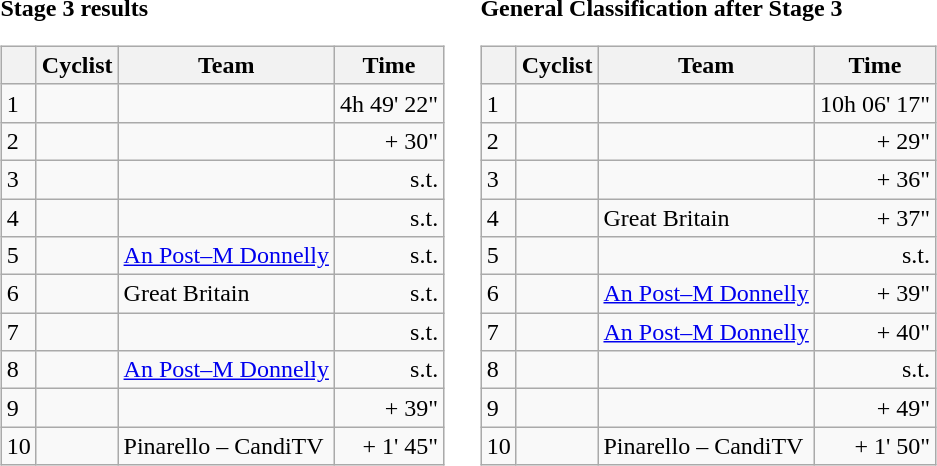<table>
<tr>
<td><strong>Stage 3 results</strong><br><table class="wikitable">
<tr>
<th></th>
<th>Cyclist</th>
<th>Team</th>
<th>Time</th>
</tr>
<tr>
<td>1</td>
<td></td>
<td></td>
<td align="right">4h 49' 22"</td>
</tr>
<tr>
<td>2</td>
<td></td>
<td></td>
<td align="right">+ 30"</td>
</tr>
<tr>
<td>3</td>
<td></td>
<td></td>
<td align="right">s.t.</td>
</tr>
<tr>
<td>4</td>
<td></td>
<td></td>
<td align="right">s.t.</td>
</tr>
<tr>
<td>5</td>
<td></td>
<td><a href='#'>An Post–M Donnelly</a></td>
<td align="right">s.t.</td>
</tr>
<tr>
<td>6</td>
<td></td>
<td>Great Britain</td>
<td align="right">s.t.</td>
</tr>
<tr>
<td>7</td>
<td></td>
<td></td>
<td align="right">s.t.</td>
</tr>
<tr>
<td>8</td>
<td></td>
<td><a href='#'>An Post–M Donnelly</a></td>
<td align="right">s.t.</td>
</tr>
<tr>
<td>9</td>
<td></td>
<td></td>
<td align="right">+ 39"</td>
</tr>
<tr>
<td>10</td>
<td></td>
<td>Pinarello – CandiTV</td>
<td align="right">+ 1' 45"</td>
</tr>
</table>
</td>
<td></td>
<td><strong>General Classification after Stage 3</strong><br><table class="wikitable">
<tr>
<th></th>
<th>Cyclist</th>
<th>Team</th>
<th>Time</th>
</tr>
<tr>
<td>1</td>
<td></td>
<td></td>
<td align="right">10h 06' 17"</td>
</tr>
<tr>
<td>2</td>
<td></td>
<td></td>
<td align="right">+ 29"</td>
</tr>
<tr>
<td>3</td>
<td></td>
<td></td>
<td align="right">+ 36"</td>
</tr>
<tr>
<td>4</td>
<td></td>
<td>Great Britain</td>
<td align="right">+ 37"</td>
</tr>
<tr>
<td>5</td>
<td></td>
<td></td>
<td align="right">s.t.</td>
</tr>
<tr>
<td>6</td>
<td></td>
<td><a href='#'>An Post–M Donnelly</a></td>
<td align="right">+ 39"</td>
</tr>
<tr>
<td>7</td>
<td></td>
<td><a href='#'>An Post–M Donnelly</a></td>
<td align="right">+ 40"</td>
</tr>
<tr>
<td>8</td>
<td></td>
<td></td>
<td align="right">s.t.</td>
</tr>
<tr>
<td>9</td>
<td></td>
<td></td>
<td align="right">+ 49"</td>
</tr>
<tr>
<td>10</td>
<td></td>
<td>Pinarello – CandiTV</td>
<td align="right">+ 1' 50"</td>
</tr>
</table>
</td>
</tr>
</table>
